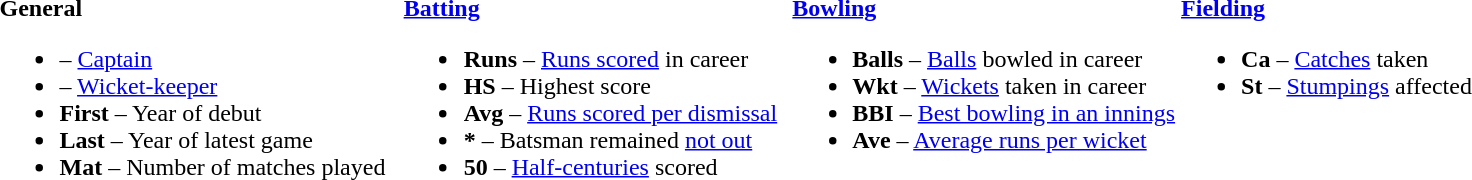<table>
<tr>
<td valign="top" style="width:26%"><br><strong>General</strong><ul><li> – <a href='#'>Captain</a></li><li> – <a href='#'>Wicket-keeper</a></li><li><strong>First</strong> – Year of debut</li><li><strong>Last</strong> – Year of latest game</li><li><strong>Mat</strong> – Number of matches played</li></ul></td>
<td valign="top" style="width:25%"><br><strong><a href='#'>Batting</a></strong><ul><li><strong>Runs</strong> – <a href='#'>Runs scored</a> in career</li><li><strong>HS</strong> – Highest score</li><li><strong>Avg</strong> – <a href='#'>Runs scored per dismissal</a></li><li><strong>*</strong> – Batsman remained <a href='#'>not out</a></li><li><strong>50</strong> – <a href='#'>Half-centuries</a> scored</li></ul></td>
<td valign="top" style="width:25%"><br><strong><a href='#'>Bowling</a></strong><ul><li><strong>Balls</strong> – <a href='#'>Balls</a> bowled in career</li><li><strong>Wkt</strong> – <a href='#'>Wickets</a> taken in career</li><li><strong>BBI</strong> – <a href='#'>Best bowling in an innings</a></li><li><strong>Ave</strong> – <a href='#'>Average runs per wicket</a></li></ul></td>
<td valign="top" style="width:24%"><br><strong><a href='#'>Fielding</a></strong><ul><li><strong>Ca</strong> – <a href='#'>Catches</a> taken</li><li><strong>St</strong> – <a href='#'>Stumpings</a> affected</li></ul></td>
</tr>
</table>
